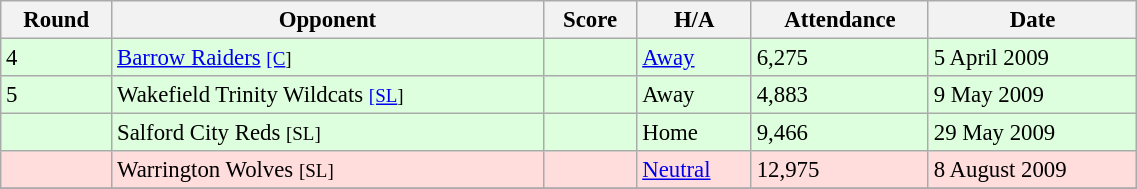<table class="wikitable" style="font-size:95%;" width="60%">
<tr>
<th>Round</th>
<th>Opponent</th>
<th>Score</th>
<th>H/A</th>
<th>Attendance</th>
<th>Date</th>
</tr>
<tr bgcolor="#ddffdd">
<td>4</td>
<td> <a href='#'>Barrow Raiders</a> <small><a href='#'>[C</a>]</small></td>
<td></td>
<td><a href='#'>Away</a></td>
<td>6,275</td>
<td>5 April 2009</td>
</tr>
<tr bgcolor="#ddffdd">
<td>5</td>
<td> Wakefield Trinity Wildcats <small><a href='#'>[SL</a>]</small></td>
<td></td>
<td>Away</td>
<td>4,883</td>
<td>9 May 2009</td>
</tr>
<tr bgcolor="#ddffdd">
<td></td>
<td> Salford City Reds <small>[SL]</small></td>
<td></td>
<td>Home</td>
<td>9,466</td>
<td>29 May 2009</td>
</tr>
<tr bgcolor="#ffdddd">
<td></td>
<td> Warrington Wolves <small>[SL]</small></td>
<td></td>
<td><a href='#'>Neutral</a></td>
<td>12,975</td>
<td>8 August 2009</td>
</tr>
<tr>
</tr>
</table>
